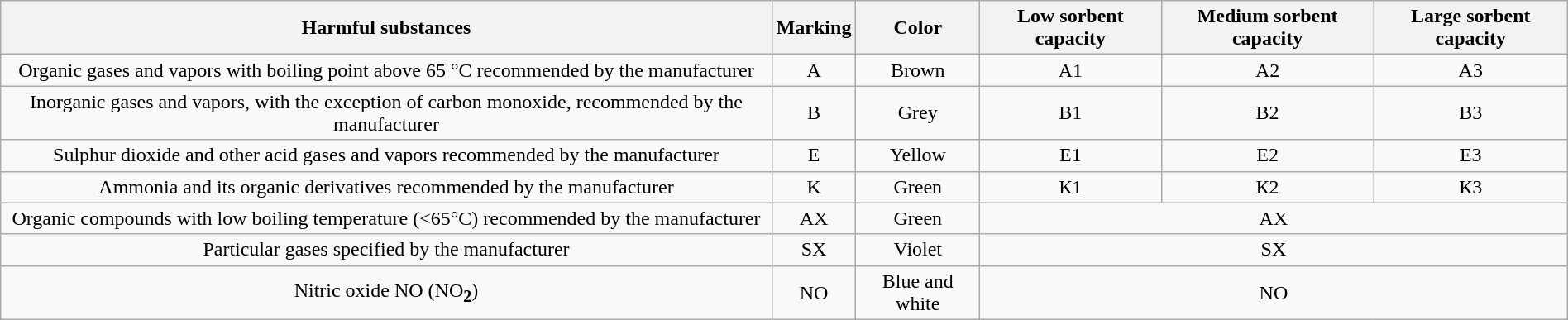<table class="wikitable sortable" style="text-align:center; margin:auto;">
<tr>
<th>Harmful substances</th>
<th>Marking</th>
<th>Color</th>
<th>Low sorbent capacity</th>
<th>Medium sorbent capacity</th>
<th>Large sorbent capacity</th>
</tr>
<tr>
<td>Organic gases and vapors with boiling point above 65 °C recommended by the manufacturer</td>
<td>А</td>
<td>Brown</td>
<td>A1</td>
<td>A2</td>
<td>A3</td>
</tr>
<tr>
<td>Inorganic gases and vapors, with the exception of carbon monoxide, recommended by the manufacturer</td>
<td>В</td>
<td>Grey</td>
<td>В1</td>
<td>В2</td>
<td>В3</td>
</tr>
<tr>
<td>Sulphur dioxide and other acid gases and vapors recommended by the manufacturer</td>
<td>E</td>
<td>Yellow</td>
<td>Е1</td>
<td>Е2</td>
<td>Е3</td>
</tr>
<tr>
<td>Ammonia and its organic derivatives recommended by the manufacturer</td>
<td>K</td>
<td>Green</td>
<td>К1</td>
<td>К2</td>
<td>К3</td>
</tr>
<tr>
<td>Organic compounds with low boiling temperature (<65°С) recommended by the manufacturer</td>
<td>AX</td>
<td>Green</td>
<td colspan="3">AX</td>
</tr>
<tr>
<td>Particular gases specified by the manufacturer</td>
<td>SX</td>
<td>Violet</td>
<td colspan="3">SX</td>
</tr>
<tr>
<td>Nitric oxide NO (NO<sub><strong>2</strong></sub>)</td>
<td>NO</td>
<td>Blue and white</td>
<td colspan="3">NO</td>
</tr>
</table>
